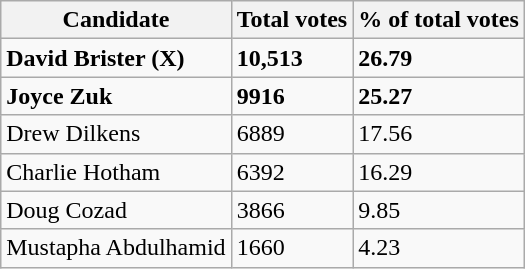<table class="wikitable">
<tr>
<th>Candidate</th>
<th>Total votes</th>
<th>% of total votes</th>
</tr>
<tr>
<td><strong>David Brister (X)</strong></td>
<td><strong>10,513</strong></td>
<td><strong>26.79</strong></td>
</tr>
<tr>
<td><strong>Joyce Zuk</strong></td>
<td><strong>9916</strong></td>
<td><strong>25.27</strong></td>
</tr>
<tr>
<td>Drew Dilkens</td>
<td>6889</td>
<td>17.56</td>
</tr>
<tr>
<td>Charlie Hotham</td>
<td>6392</td>
<td>16.29</td>
</tr>
<tr>
<td>Doug Cozad</td>
<td>3866</td>
<td>9.85</td>
</tr>
<tr>
<td>Mustapha Abdulhamid</td>
<td>1660</td>
<td>4.23</td>
</tr>
</table>
